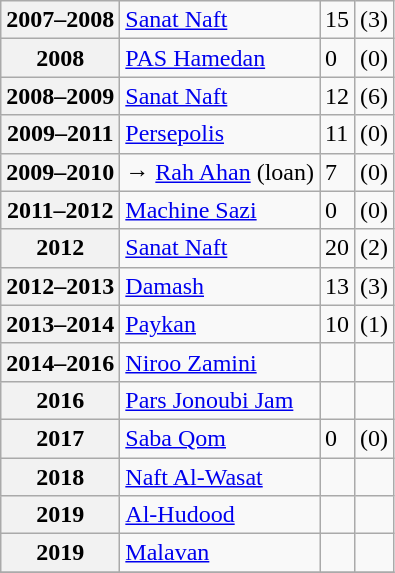<table class="wikitable">
<tr>
<th>2007–2008</th>
<td><a href='#'>Sanat Naft</a></td>
<td>15</td>
<td>(3)</td>
</tr>
<tr>
<th>2008</th>
<td><a href='#'>PAS Hamedan</a></td>
<td>0</td>
<td>(0)</td>
</tr>
<tr>
<th>2008–2009</th>
<td><a href='#'>Sanat Naft</a></td>
<td>12</td>
<td>(6)</td>
</tr>
<tr>
<th>2009–2011</th>
<td><a href='#'>Persepolis</a></td>
<td>11</td>
<td>(0)</td>
</tr>
<tr>
<th>2009–2010</th>
<td>→ <a href='#'>Rah Ahan</a> (loan)</td>
<td>7</td>
<td>(0)</td>
</tr>
<tr>
<th>2011–2012</th>
<td><a href='#'>Machine Sazi</a></td>
<td>0</td>
<td>(0)</td>
</tr>
<tr>
<th>2012</th>
<td><a href='#'>Sanat Naft</a></td>
<td>20</td>
<td>(2)</td>
</tr>
<tr>
<th>2012–2013</th>
<td><a href='#'>Damash</a></td>
<td>13</td>
<td>(3)</td>
</tr>
<tr>
<th>2013–2014</th>
<td><a href='#'>Paykan</a></td>
<td>10</td>
<td>(1)</td>
</tr>
<tr>
<th>2014–2016</th>
<td><a href='#'>Niroo Zamini</a></td>
<td></td>
<td></td>
</tr>
<tr>
<th>2016</th>
<td><a href='#'>Pars Jonoubi Jam</a></td>
<td></td>
<td></td>
</tr>
<tr>
<th>2017</th>
<td><a href='#'>Saba Qom</a></td>
<td>0</td>
<td>(0)</td>
</tr>
<tr>
<th>2018</th>
<td><a href='#'>Naft Al-Wasat</a></td>
<td></td>
<td></td>
</tr>
<tr>
<th>2019</th>
<td><a href='#'>Al-Hudood</a></td>
<td></td>
<td></td>
</tr>
<tr>
<th>2019</th>
<td><a href='#'>Malavan</a></td>
<td></td>
<td></td>
</tr>
<tr>
</tr>
</table>
